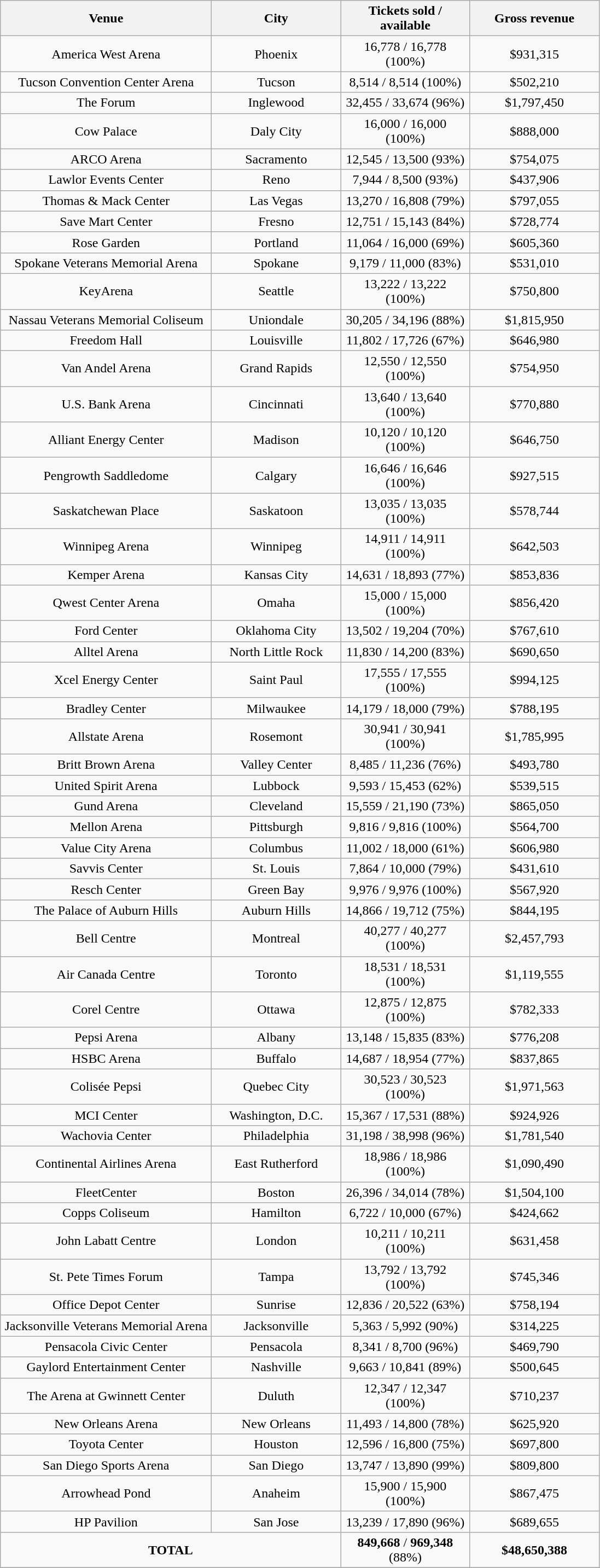<table class="wikitable" style="text-align:center">
<tr>
<th style="width:250px;">Venue</th>
<th style="width:150px;">City</th>
<th style="width:150px;">Tickets sold / available</th>
<th style="width:150px;">Gross revenue</th>
</tr>
<tr>
<td>America West Arena</td>
<td>Phoenix</td>
<td>16,778 / 16,778 (100%)</td>
<td>$931,315</td>
</tr>
<tr>
<td>Tucson Convention Center Arena</td>
<td>Tucson</td>
<td>8,514 / 8,514 (100%)</td>
<td>$502,210</td>
</tr>
<tr>
<td>The Forum</td>
<td>Inglewood</td>
<td>32,455 / 33,674 (96%)</td>
<td>$1,797,450</td>
</tr>
<tr>
<td>Cow Palace</td>
<td>Daly City</td>
<td>16,000 / 16,000 (100%)</td>
<td>$888,000</td>
</tr>
<tr>
<td>ARCO Arena</td>
<td>Sacramento</td>
<td>12,545 / 13,500 (93%)</td>
<td>$754,075</td>
</tr>
<tr>
<td>Lawlor Events Center</td>
<td>Reno</td>
<td>7,944 / 8,500 (93%)</td>
<td>$437,906</td>
</tr>
<tr>
<td>Thomas & Mack Center</td>
<td>Las Vegas</td>
<td>13,270 / 16,808 (79%)</td>
<td>$797,055</td>
</tr>
<tr>
<td>Save Mart Center</td>
<td>Fresno</td>
<td>12,751 / 15,143 (84%)</td>
<td>$728,774</td>
</tr>
<tr>
<td>Rose Garden</td>
<td>Portland</td>
<td>11,064 / 16,000 (69%)</td>
<td>$605,360</td>
</tr>
<tr>
<td>Spokane Veterans Memorial Arena</td>
<td>Spokane</td>
<td>9,179 / 11,000 (83%)</td>
<td>$531,010</td>
</tr>
<tr>
<td>KeyArena</td>
<td>Seattle</td>
<td>13,222 / 13,222 (100%)</td>
<td>$750,800</td>
</tr>
<tr>
<td>Nassau Veterans Memorial Coliseum</td>
<td>Uniondale</td>
<td>30,205 / 34,196 (88%)</td>
<td>$1,815,950</td>
</tr>
<tr>
<td>Freedom Hall</td>
<td>Louisville</td>
<td>11,802 / 17,726 (67%)</td>
<td>$646,980</td>
</tr>
<tr>
<td>Van Andel Arena</td>
<td>Grand Rapids</td>
<td>12,550 / 12,550 (100%)</td>
<td>$754,950</td>
</tr>
<tr>
<td>U.S. Bank Arena</td>
<td>Cincinnati</td>
<td>13,640 / 13,640 (100%)</td>
<td>$770,880</td>
</tr>
<tr>
<td>Alliant Energy Center</td>
<td>Madison</td>
<td>10,120 / 10,120 (100%)</td>
<td>$646,750</td>
</tr>
<tr>
<td>Pengrowth Saddledome</td>
<td>Calgary</td>
<td>16,646 / 16,646 (100%)</td>
<td>$927,515</td>
</tr>
<tr>
<td>Saskatchewan Place</td>
<td>Saskatoon</td>
<td>13,035 / 13,035 (100%)</td>
<td>$578,744</td>
</tr>
<tr>
<td>Winnipeg Arena</td>
<td>Winnipeg</td>
<td>14,911 / 14,911 (100%)</td>
<td>$642,503</td>
</tr>
<tr>
<td>Kemper Arena</td>
<td>Kansas City</td>
<td>14,631 / 18,893 (77%)</td>
<td>$853,836</td>
</tr>
<tr>
<td>Qwest Center Arena</td>
<td>Omaha</td>
<td>15,000 / 15,000 (100%)</td>
<td>$856,420</td>
</tr>
<tr>
<td>Ford Center</td>
<td>Oklahoma City</td>
<td>13,502 / 19,204 (70%)</td>
<td>$767,610</td>
</tr>
<tr>
<td>Alltel Arena</td>
<td>North Little Rock</td>
<td>11,830 / 14,200 (83%)</td>
<td>$690,650</td>
</tr>
<tr>
<td>Xcel Energy Center</td>
<td>Saint Paul</td>
<td>17,555 / 17,555 (100%)</td>
<td>$994,125</td>
</tr>
<tr>
<td>Bradley Center</td>
<td>Milwaukee</td>
<td>14,179 / 18,000 (79%)</td>
<td>$788,195</td>
</tr>
<tr>
<td>Allstate Arena</td>
<td>Rosemont</td>
<td>30,941 / 30,941 (100%)</td>
<td>$1,785,995</td>
</tr>
<tr>
<td>Britt Brown Arena</td>
<td>Valley Center</td>
<td>8,485 / 11,236 (76%)</td>
<td>$493,780</td>
</tr>
<tr>
<td>United Spirit Arena</td>
<td>Lubbock</td>
<td>9,593 / 15,453 (62%)</td>
<td>$539,515</td>
</tr>
<tr>
<td>Gund Arena</td>
<td>Cleveland</td>
<td>15,559 / 21,190 (73%)</td>
<td>$865,050</td>
</tr>
<tr>
<td>Mellon Arena</td>
<td>Pittsburgh</td>
<td>9,816 / 9,816 (100%)</td>
<td>$564,700</td>
</tr>
<tr>
<td>Value City Arena</td>
<td>Columbus</td>
<td>11,002 / 18,000 (61%)</td>
<td>$606,980</td>
</tr>
<tr>
<td>Savvis Center</td>
<td>St. Louis</td>
<td>7,864 / 10,000 (79%)</td>
<td>$431,610</td>
</tr>
<tr>
<td>Resch Center</td>
<td>Green Bay</td>
<td>9,976 / 9,976 (100%)</td>
<td>$567,920</td>
</tr>
<tr>
<td>The Palace of Auburn Hills</td>
<td>Auburn Hills</td>
<td>14,866 / 19,712 (75%)</td>
<td>$844,195</td>
</tr>
<tr>
<td>Bell Centre</td>
<td>Montreal</td>
<td>40,277 / 40,277 (100%)</td>
<td>$2,457,793</td>
</tr>
<tr>
<td>Air Canada Centre</td>
<td>Toronto</td>
<td>18,531 / 18,531 (100%)</td>
<td>$1,119,555</td>
</tr>
<tr>
<td>Corel Centre</td>
<td>Ottawa</td>
<td>12,875 / 12,875 (100%)</td>
<td>$782,333</td>
</tr>
<tr>
<td>Pepsi Arena</td>
<td>Albany</td>
<td>13,148 / 15,835 (83%)</td>
<td>$776,208</td>
</tr>
<tr>
<td>HSBC Arena</td>
<td>Buffalo</td>
<td>14,687 / 18,954 (77%)</td>
<td>$837,865</td>
</tr>
<tr>
<td>Colisée Pepsi</td>
<td>Quebec City</td>
<td>30,523 / 30,523 (100%)</td>
<td>$1,971,563</td>
</tr>
<tr>
<td>MCI Center</td>
<td>Washington, D.C.</td>
<td>15,367 / 17,531 (88%)</td>
<td>$924,926</td>
</tr>
<tr>
<td>Wachovia Center</td>
<td>Philadelphia</td>
<td>31,198 / 38,998 (96%)</td>
<td>$1,781,540</td>
</tr>
<tr>
<td>Continental Airlines Arena</td>
<td>East Rutherford</td>
<td>18,986 / 18,986 (100%)</td>
<td>$1,090,490</td>
</tr>
<tr>
<td>FleetCenter</td>
<td>Boston</td>
<td>26,396 / 34,014 (78%)</td>
<td>$1,504,100</td>
</tr>
<tr>
<td>Copps Coliseum</td>
<td>Hamilton</td>
<td>6,722 / 10,000 (67%)</td>
<td>$424,662</td>
</tr>
<tr>
<td>John Labatt Centre</td>
<td>London</td>
<td>10,211 / 10,211 (100%)</td>
<td>$631,458</td>
</tr>
<tr>
<td>St. Pete Times Forum</td>
<td>Tampa</td>
<td>13,792 / 13,792 (100%)</td>
<td>$745,346</td>
</tr>
<tr>
<td>Office Depot Center</td>
<td>Sunrise</td>
<td>12,836 / 20,522 (63%)</td>
<td>$758,194</td>
</tr>
<tr>
<td>Jacksonville Veterans Memorial Arena</td>
<td>Jacksonville</td>
<td>5,363 / 5,992 (90%)</td>
<td>$314,225</td>
</tr>
<tr>
<td>Pensacola Civic Center</td>
<td>Pensacola</td>
<td>8,341 / 8,700 (96%)</td>
<td>$469,790</td>
</tr>
<tr>
<td>Gaylord Entertainment Center</td>
<td>Nashville</td>
<td>9,663 / 10,841 (89%)</td>
<td>$500,645</td>
</tr>
<tr>
<td>The Arena at Gwinnett Center</td>
<td>Duluth</td>
<td>12,347 / 12,347 (100%)</td>
<td>$710,237</td>
</tr>
<tr>
<td>New Orleans Arena</td>
<td>New Orleans</td>
<td>11,493 / 14,800 (78%)</td>
<td>$625,920</td>
</tr>
<tr>
<td>Toyota Center</td>
<td>Houston</td>
<td>12,596 / 16,800 (75%)</td>
<td>$697,800</td>
</tr>
<tr>
<td>San Diego Sports Arena</td>
<td>San Diego</td>
<td>13,747 / 13,890 (99%)</td>
<td>$809,800</td>
</tr>
<tr>
<td>Arrowhead Pond</td>
<td>Anaheim</td>
<td>15,900 / 15,900 (100%)</td>
<td>$867,475</td>
</tr>
<tr>
<td>HP Pavilion</td>
<td>San Jose</td>
<td>13,239 / 17,890 (96%)</td>
<td>$689,655</td>
</tr>
<tr>
<td colspan="2"><strong>TOTAL</strong></td>
<td><strong>849,668</strong> / <strong>969,348</strong> (88%)</td>
<td><strong>$48,650,388</strong></td>
</tr>
<tr>
</tr>
</table>
